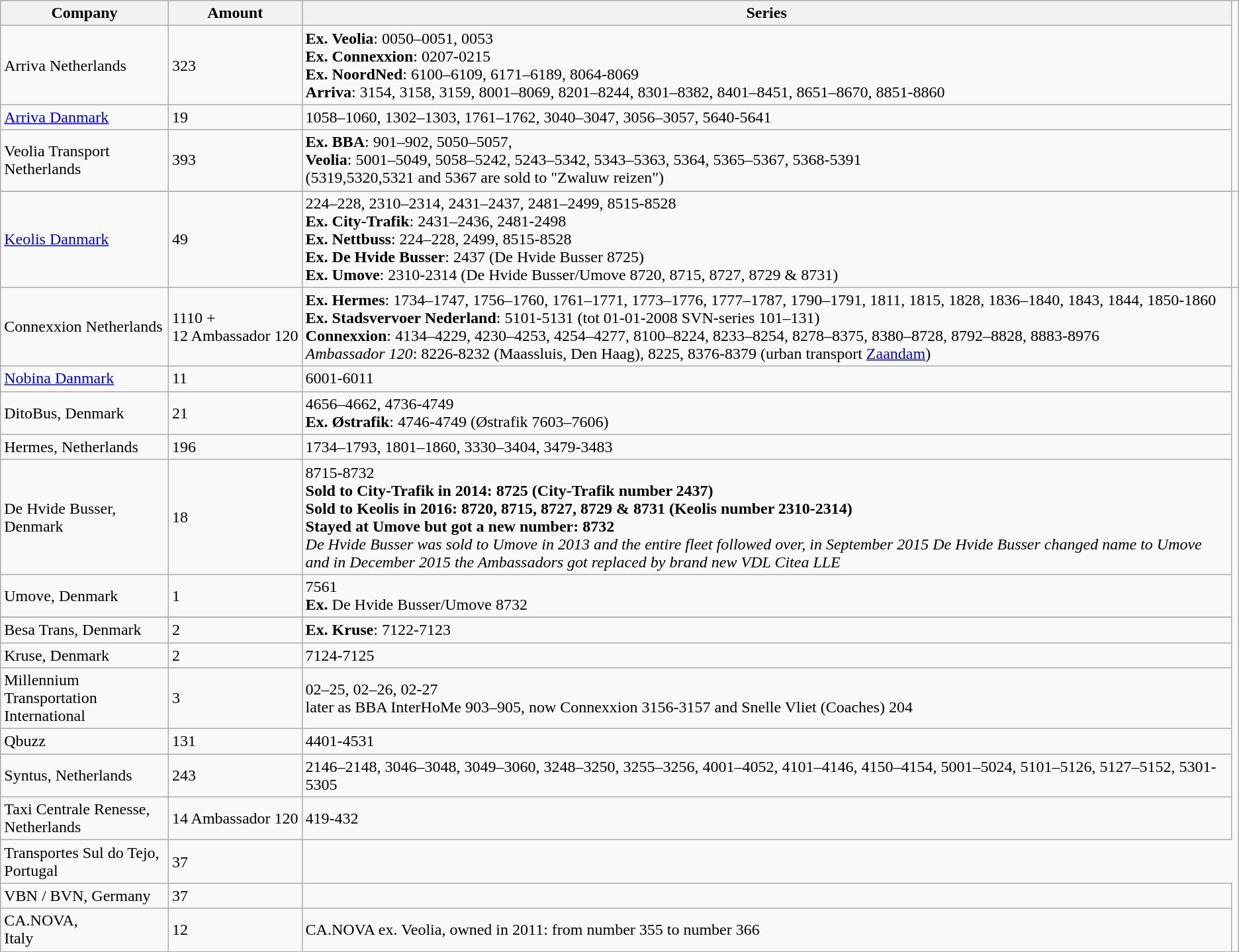<table class="wikitable">
<tr>
<th>Company</th>
<th>Amount</th>
<th>Series</th>
</tr>
<tr>
<td>Arriva Netherlands</td>
<td>323</td>
<td><strong>Ex. Veolia</strong>: 0050–0051, 0053<br><strong>Ex. Connexxion</strong>: 0207-0215<br><strong>Ex. NoordNed</strong>: 6100–6109, 6171–6189, 8064-8069<br><strong>Arriva</strong>: 3154, 3158, 3159, 8001–8069, 8201–8244, 8301–8382, 8401–8451, 8651–8670, 8851-8860</td>
</tr>
<tr>
<td><a href='#'>Arriva Danmark</a></td>
<td>19</td>
<td>1058–1060, 1302–1303, 1761–1762, 3040–3047, 3056–3057, 5640-5641</td>
</tr>
<tr>
<td>Veolia Transport Netherlands</td>
<td>393</td>
<td><strong>Ex. BBA</strong>: 901–902, 5050–5057, <br> <strong>Veolia</strong>: 5001–5049, 5058–5242, 5243–5342, 5343–5363, 5364, 5365–5367, 5368-5391 <br>(5319,5320,5321 and 5367 are sold to "Zwaluw reizen")</td>
</tr>
<tr>
</tr>
<tr style=white-space:nowrap>
<td><a href='#'>Keolis Danmark</a></td>
<td>49</td>
<td>224–228, 2310–2314, 2431–2437, 2481–2499, 8515-8528<br><strong>Ex. City-Trafik</strong>: 2431–2436, 2481-2498<br><strong>Ex. Nettbuss</strong>: 224–228, 2499, 8515-8528<br><strong>Ex. De Hvide Busser</strong>: 2437 (De Hvide Busser 8725)<br><strong>Ex. Umove</strong>: 2310-2314 (De Hvide Busser/Umove 8720, 8715, 8727, 8729 & 8731)</td>
<td></td>
</tr>
<tr style=white-space:nowrap>
<td>Connexxion Netherlands</td>
<td>1110 +<br> 12 Ambassador 120</td>
<td><strong>Ex. Hermes</strong>: 1734–1747, 1756–1760, 1761–1771, 1773–1776, 1777–1787, 1790–1791, 1811, 1815, 1828, 1836–1840, 1843, 1844, 1850-1860 <br><strong>Ex. Stadsvervoer Nederland</strong>: 5101-5131 (tot 01-01-2008 SVN-series 101–131)<br> <strong>Connexxion</strong>: 4134–4229, 4230–4253, 4254–4277, 8100–8224, 8233–8254, 8278–8375, 8380–8728, 8792–8828, 8883-8976 <br> <em>Ambassador 120</em>: 8226-8232 (Maassluis, Den Haag), 8225, 8376-8379 (urban transport <a href='#'>Zaandam</a>)</td>
</tr>
<tr>
<td><a href='#'>Nobina Danmark</a></td>
<td>11</td>
<td>6001-6011</td>
</tr>
<tr>
<td>DitoBus, Denmark</td>
<td>21</td>
<td>4656–4662, 4736-4749<br><strong>Ex. Østrafik</strong>: 4746-4749 (Østrafik 7603–7606)</td>
</tr>
<tr>
<td>Hermes, Netherlands</td>
<td>196</td>
<td>1734–1793, 1801–1860, 3330–3404, 3479-3483</td>
</tr>
<tr>
<td>De Hvide Busser, Denmark</td>
<td>18</td>
<td>8715-8732<br><strong>Sold to City-Trafik in 2014: 8725 (City-Trafik number 2437)</strong><br><strong>Sold to Keolis in 2016: 8720, 8715, 8727, 8729 & 8731 (Keolis number 2310-2314)</strong><br><strong>Stayed at Umove but got a new number: 8732</strong><br><em>De Hvide Busser was sold to Umove in 2013 and the entire fleet followed over, in September 2015 De Hvide Busser changed name to Umove and in December 2015 the Ambassadors got replaced by brand new VDL Citea LLE</em></td>
</tr>
<tr>
<td>Umove, Denmark</td>
<td>1</td>
<td>7561<br><strong>Ex.</strong> De Hvide Busser/Umove 8732</td>
</tr>
<tr>
</tr>
<tr>
<td>Besa Trans, Denmark</td>
<td>2</td>
<td><strong>Ex. Kruse</strong>: 7122-7123</td>
</tr>
<tr>
<td>Kruse, Denmark</td>
<td>2</td>
<td>7124-7125</td>
</tr>
<tr>
<td>Millennium Transportation International</td>
<td>3</td>
<td>02–25, 02–26, 02-27 <br> later as BBA InterHoMe 903–905, now Connexxion 3156-3157 and Snelle Vliet (Coaches) 204</td>
</tr>
<tr>
<td>Qbuzz</td>
<td>131</td>
<td>4401-4531</td>
</tr>
<tr>
<td>Syntus, Netherlands</td>
<td>243</td>
<td>2146–2148, 3046–3048, 3049–3060, 3248–3250, 3255–3256, 4001–4052, 4101–4146, 4150–4154, 5001–5024, 5101–5126, 5127–5152, 5301-5305</td>
</tr>
<tr>
<td>Taxi Centrale Renesse, Netherlands</td>
<td>14 Ambassador 120</td>
<td>419-432</td>
</tr>
<tr>
<td>Transportes Sul do Tejo, Portugal</td>
<td>37</td>
</tr>
<tr>
<td>VBN / BVN, Germany</td>
<td>37</td>
<td></td>
</tr>
<tr>
<td>CA.NOVA,<br>Italy</td>
<td>12</td>
<td>CA.NOVA ex. Veolia, owned in 2011: from number 355 to number 366</td>
</tr>
</table>
